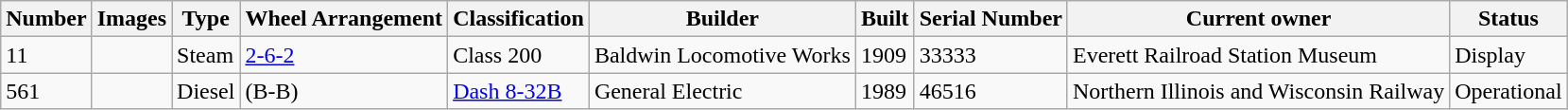<table class="wikitable">
<tr>
<th>Number</th>
<th>Images</th>
<th>Type</th>
<th>Wheel Arrangement</th>
<th>Classification</th>
<th>Builder</th>
<th>Built</th>
<th>Serial Number</th>
<th>Current owner</th>
<th>Status</th>
</tr>
<tr>
<td>11</td>
<td></td>
<td>Steam</td>
<td><a href='#'>2-6-2</a></td>
<td>Class 200</td>
<td>Baldwin Locomotive Works</td>
<td>1909</td>
<td>33333</td>
<td>Everett Railroad Station Museum</td>
<td>Display</td>
</tr>
<tr>
<td>561</td>
<td></td>
<td>Diesel</td>
<td>(B-B)</td>
<td><a href='#'>Dash 8-32B</a></td>
<td>General Electric</td>
<td>1989</td>
<td>46516</td>
<td>Northern Illinois and Wisconsin Railway</td>
<td>Operational</td>
</tr>
</table>
